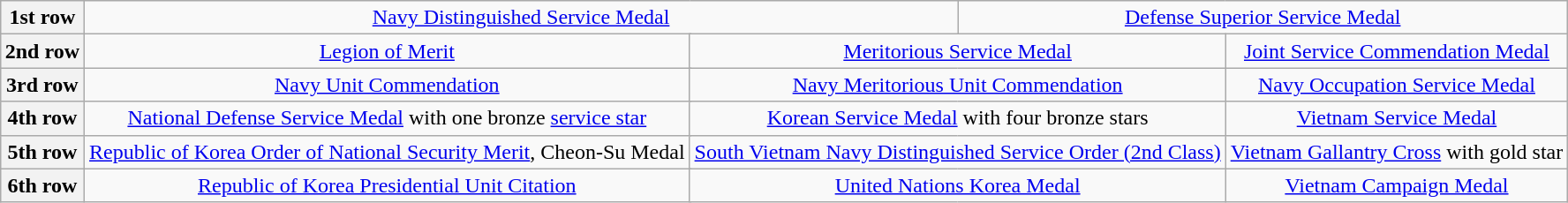<table class="wikitable" style="margin:1em auto; text-align:center;">
<tr>
<th>1st row</th>
<td colspan="3"><a href='#'>Navy Distinguished Service Medal</a></td>
<td colspan="3"><a href='#'>Defense Superior Service Medal</a></td>
</tr>
<tr>
<th>2nd row</th>
<td colspan="2"><a href='#'>Legion of Merit</a></td>
<td colspan="2"><a href='#'>Meritorious Service Medal</a></td>
<td colspan="2"><a href='#'>Joint Service Commendation Medal</a></td>
</tr>
<tr>
<th>3rd row</th>
<td colspan="2"><a href='#'>Navy Unit Commendation</a></td>
<td colspan="2"><a href='#'>Navy Meritorious Unit Commendation</a></td>
<td colspan="2"><a href='#'>Navy Occupation Service Medal</a></td>
</tr>
<tr>
<th>4th row</th>
<td colspan="2"><a href='#'>National Defense Service Medal</a> with one bronze <a href='#'>service star</a></td>
<td colspan="2"><a href='#'>Korean Service Medal</a> with four bronze stars</td>
<td colspan="2"><a href='#'>Vietnam Service Medal</a></td>
</tr>
<tr>
<th>5th row</th>
<td colspan="2"><a href='#'>Republic of Korea Order of National Security Merit</a>, Cheon-Su Medal</td>
<td colspan="2"><a href='#'>South Vietnam Navy Distinguished Service Order (2nd Class)</a></td>
<td colspan="2"><a href='#'>Vietnam Gallantry Cross</a> with gold star</td>
</tr>
<tr>
<th>6th row</th>
<td colspan="2"><a href='#'>Republic of Korea Presidential Unit Citation</a></td>
<td colspan="2"><a href='#'>United Nations Korea Medal</a></td>
<td colspan="2"><a href='#'>Vietnam Campaign Medal</a></td>
</tr>
</table>
